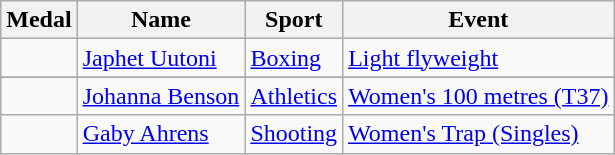<table class="wikitable">
<tr>
<th>Medal</th>
<th>Name</th>
<th>Sport</th>
<th>Event</th>
</tr>
<tr>
<td></td>
<td><a href='#'>Japhet Uutoni</a></td>
<td><a href='#'>Boxing</a></td>
<td><a href='#'>Light flyweight</a></td>
</tr>
<tr>
</tr>
<tr>
<td></td>
<td><a href='#'>Johanna Benson</a></td>
<td><a href='#'>Athletics</a></td>
<td><a href='#'>Women's 100 metres (T37)</a></td>
</tr>
<tr>
<td></td>
<td><a href='#'>Gaby Ahrens</a></td>
<td><a href='#'>Shooting</a></td>
<td><a href='#'>Women's Trap (Singles)</a></td>
</tr>
</table>
